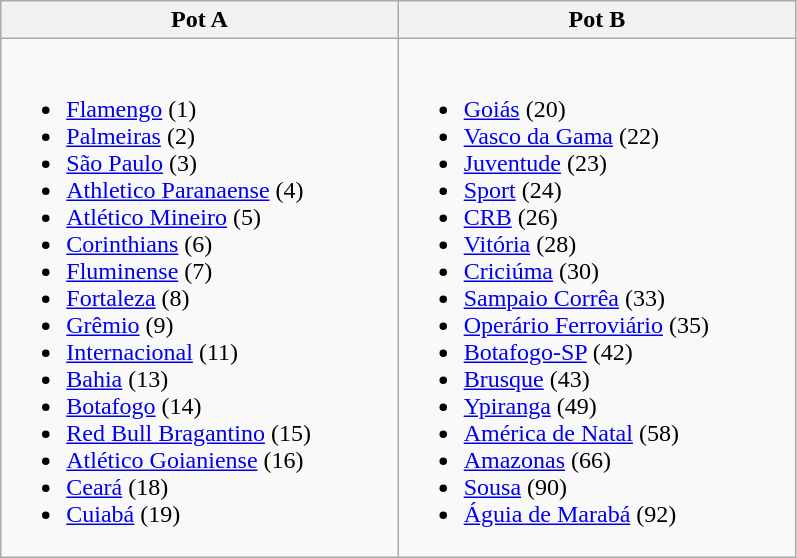<table class="wikitable" width=42%>
<tr>
<th width=30%>Pot A</th>
<th width=30%>Pot B</th>
</tr>
<tr>
<td><br><ul><li><a href='#'>Flamengo</a> (1)</li><li><a href='#'>Palmeiras</a> (2)</li><li><a href='#'>São Paulo</a> (3)</li><li><a href='#'>Athletico Paranaense</a> (4)</li><li><a href='#'>Atlético Mineiro</a> (5)</li><li><a href='#'>Corinthians</a> (6)</li><li><a href='#'>Fluminense</a> (7)</li><li><a href='#'>Fortaleza</a> (8)</li><li><a href='#'>Grêmio</a> (9)</li><li><a href='#'>Internacional</a> (11)</li><li><a href='#'>Bahia</a> (13)</li><li><a href='#'>Botafogo</a> (14)</li><li><a href='#'>Red Bull Bragantino</a> (15)</li><li><a href='#'>Atlético Goianiense</a> (16)</li><li><a href='#'>Ceará</a> (18)</li><li><a href='#'>Cuiabá</a> (19)</li></ul></td>
<td><br><ul><li><a href='#'>Goiás</a> (20)</li><li><a href='#'>Vasco da Gama</a> (22)</li><li><a href='#'>Juventude</a> (23)</li><li><a href='#'>Sport</a> (24)</li><li><a href='#'>CRB</a> (26)</li><li><a href='#'>Vitória</a> (28)</li><li><a href='#'>Criciúma</a> (30)</li><li><a href='#'>Sampaio Corrêa</a> (33)</li><li><a href='#'>Operário Ferroviário</a> (35)</li><li><a href='#'>Botafogo-SP</a> (42)</li><li><a href='#'>Brusque</a> (43)</li><li><a href='#'>Ypiranga</a> (49)</li><li><a href='#'>América de Natal</a> (58)</li><li><a href='#'>Amazonas</a> (66)</li><li><a href='#'>Sousa</a> (90)</li><li><a href='#'>Águia de Marabá</a> (92)</li></ul></td>
</tr>
</table>
